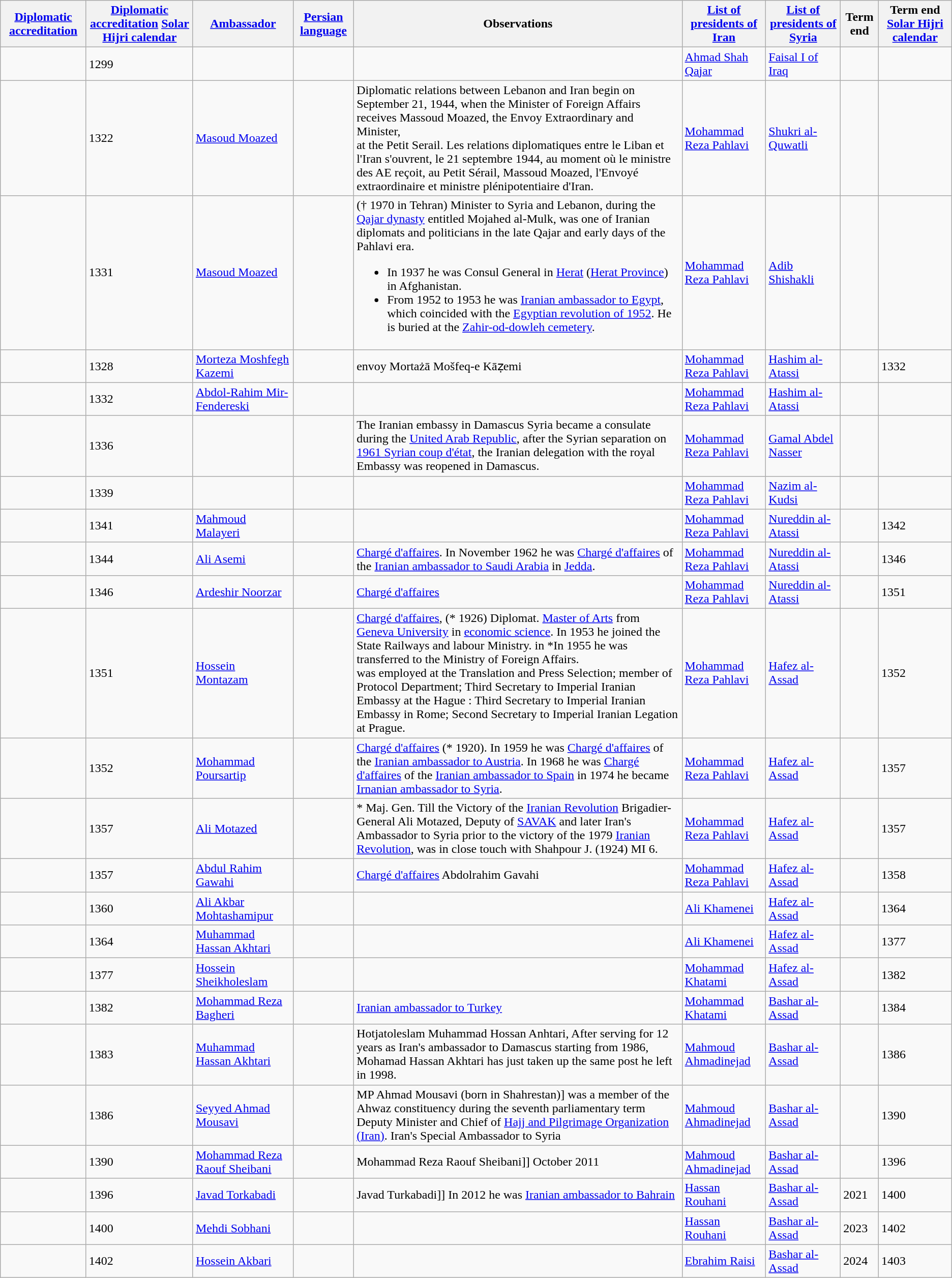<table class="wikitable sortable">
<tr>
<th><a href='#'>Diplomatic accreditation</a></th>
<th><a href='#'>Diplomatic accreditation</a> <a href='#'>Solar Hijri calendar</a></th>
<th><a href='#'>Ambassador</a></th>
<th><a href='#'>Persian language</a></th>
<th>Observations</th>
<th><a href='#'>List of presidents of Iran</a></th>
<th><a href='#'>List of presidents of Syria</a></th>
<th>Term end</th>
<th>Term end <a href='#'>Solar Hijri calendar</a></th>
</tr>
<tr>
<td></td>
<td>1299</td>
<td></td>
<td></td>
<td></td>
<td><a href='#'>Ahmad Shah Qajar</a></td>
<td><a href='#'>Faisal I of Iraq</a></td>
<td></td>
<td></td>
</tr>
<tr>
<td></td>
<td>1322</td>
<td><a href='#'>Masoud Moazed</a></td>
<td></td>
<td>Diplomatic relations between Lebanon and Iran begin on September 21, 1944, when the Minister of Foreign Affairs receives Massoud Moazed, the Envoy Extraordinary and Minister,<br>at the Petit Serail.
Les relations diplomatiques entre le Liban et l'Iran s'ouvrent, le 21 septembre 1944, au moment où le ministre des AE reçoit, au Petit Sérail, Massoud Moazed, l'Envoyé extraordinaire et ministre plénipotentiaire d'Iran.</td>
<td><a href='#'>Mohammad Reza Pahlavi</a></td>
<td><a href='#'>Shukri al-Quwatli</a></td>
<td></td>
<td></td>
</tr>
<tr>
<td></td>
<td>1331</td>
<td><a href='#'>Masoud Moazed</a></td>
<td></td>
<td>(† 1970 in Tehran) Minister to Syria and Lebanon, during the <a href='#'>Qajar dynasty</a> entitled  Mojahed al-Mulk, was one of Iranian diplomats and politicians in the late Qajar and early days of the Pahlavi era.<br><ul><li>In 1937 he was Consul General in <a href='#'>Herat</a> (<a href='#'>Herat Province</a>) in Afghanistan.</li><li>From 1952 to 1953 he was <a href='#'>Iranian ambassador to Egypt</a>, which coincided with the <a href='#'>Egyptian revolution of 1952</a>. He is buried at the <a href='#'>Zahir-od-dowleh cemetery</a>.</li></ul></td>
<td><a href='#'>Mohammad Reza Pahlavi</a></td>
<td><a href='#'>Adib Shishakli</a></td>
<td></td>
<td></td>
</tr>
<tr>
<td></td>
<td>1328</td>
<td><a href='#'>Morteza Moshfegh Kazemi</a></td>
<td></td>
<td>envoy Mortażā Mošfeq-e Kāẓemi</td>
<td><a href='#'>Mohammad Reza Pahlavi</a></td>
<td><a href='#'>Hashim al-Atassi</a></td>
<td></td>
<td>1332</td>
</tr>
<tr>
<td></td>
<td>1332</td>
<td><a href='#'>Abdol-Rahim Mir-Fendereski</a></td>
<td></td>
<td></td>
<td><a href='#'>Mohammad Reza Pahlavi</a></td>
<td><a href='#'>Hashim al-Atassi</a></td>
<td></td>
<td></td>
</tr>
<tr>
<td></td>
<td>1336</td>
<td></td>
<td></td>
<td>The Iranian embassy in Damascus Syria became a consulate during the <a href='#'>United Arab Republic</a>, after the Syrian separation on <a href='#'>1961 Syrian coup d'état</a>, the Iranian delegation with the royal  Embassy was reopened in Damascus.</td>
<td><a href='#'>Mohammad Reza Pahlavi</a></td>
<td><a href='#'>Gamal Abdel Nasser</a></td>
<td></td>
<td></td>
</tr>
<tr>
<td></td>
<td>1339</td>
<td></td>
<td></td>
<td></td>
<td><a href='#'>Mohammad Reza Pahlavi</a></td>
<td><a href='#'>Nazim al-Kudsi</a></td>
<td></td>
<td></td>
</tr>
<tr>
<td></td>
<td>1341</td>
<td><a href='#'>Mahmoud Malayeri</a></td>
<td></td>
<td></td>
<td><a href='#'>Mohammad Reza Pahlavi</a></td>
<td><a href='#'>Nureddin al-Atassi</a></td>
<td></td>
<td>1342</td>
</tr>
<tr>
<td></td>
<td>1344</td>
<td><a href='#'>Ali Asemi</a></td>
<td></td>
<td><a href='#'>Chargé d'affaires</a>. In November 1962 he was <a href='#'>Chargé d'affaires</a> of the <a href='#'>Iranian ambassador to Saudi Arabia</a> in <a href='#'>Jedda</a>.</td>
<td><a href='#'>Mohammad Reza Pahlavi</a></td>
<td><a href='#'>Nureddin al-Atassi</a></td>
<td></td>
<td>1346</td>
</tr>
<tr>
<td></td>
<td>1346</td>
<td><a href='#'>Ardeshir Noorzar</a></td>
<td></td>
<td><a href='#'>Chargé d'affaires</a></td>
<td><a href='#'>Mohammad Reza Pahlavi</a></td>
<td><a href='#'>Nureddin al-Atassi</a></td>
<td></td>
<td>1351</td>
</tr>
<tr>
<td></td>
<td>1351</td>
<td><a href='#'>Hossein Montazam</a></td>
<td></td>
<td><a href='#'>Chargé d'affaires</a>, (* 1926)  Diplomat. <a href='#'>Master of Arts</a> from <a href='#'>Geneva University</a> in <a href='#'>economic science</a>. In 1953 he joined the State Railways and labour Ministry. in *In 1955 he was transferred to the Ministry of Foreign Affairs.<br>was employed at the Translation and Press Selection; member of Protocol Department; Third Secretary to Imperial Iranian Embassy at the Hague : Third Secretary to Imperial Iranian Embassy in Rome; Second Secretary to Imperial Iranian Legation at Prague.</td>
<td><a href='#'>Mohammad Reza Pahlavi</a></td>
<td><a href='#'>Hafez al-Assad</a></td>
<td></td>
<td>1352</td>
</tr>
<tr>
<td></td>
<td>1352</td>
<td><a href='#'>Mohammad Poursartip</a></td>
<td></td>
<td><a href='#'>Chargé d'affaires</a> (* 1920). In 1959 he was <a href='#'>Chargé d'affaires</a> of the <a href='#'>Iranian ambassador to Austria</a>. In 1968 he was <a href='#'>Chargé d'affaires</a> of the <a href='#'>Iranian ambassador to Spain</a> in 1974 he became <a href='#'>Irnanian ambassador to Syria</a>.</td>
<td><a href='#'>Mohammad Reza Pahlavi</a></td>
<td><a href='#'>Hafez al-Assad</a></td>
<td></td>
<td>1357</td>
</tr>
<tr>
<td></td>
<td>1357</td>
<td><a href='#'>Ali Motazed</a></td>
<td></td>
<td>* Maj. Gen. Till the Victory of the <a href='#'>Iranian Revolution</a> Brigadier-General Ali Motazed, Deputy of <a href='#'>SAVAK</a> and later Iran's Ambassador to Syria prior to the victory of the 1979 <a href='#'>Iranian Revolution</a>, was in close touch with Shahpour J. (1924) MI 6.</td>
<td><a href='#'>Mohammad Reza Pahlavi</a></td>
<td><a href='#'>Hafez al-Assad</a></td>
<td></td>
<td>1357</td>
</tr>
<tr>
<td></td>
<td>1357</td>
<td><a href='#'>Abdul Rahim Gawahi</a></td>
<td></td>
<td><a href='#'>Chargé d'affaires</a> Abdolrahim Gavahi</td>
<td><a href='#'>Mohammad Reza Pahlavi</a></td>
<td><a href='#'>Hafez al-Assad</a></td>
<td></td>
<td>1358</td>
</tr>
<tr>
<td></td>
<td>1360</td>
<td><a href='#'>Ali Akbar Mohtashamipur</a></td>
<td></td>
<td></td>
<td><a href='#'>Ali Khamenei</a></td>
<td><a href='#'>Hafez al-Assad</a></td>
<td></td>
<td>1364</td>
</tr>
<tr>
<td></td>
<td>1364</td>
<td><a href='#'>Muhammad Hassan Akhtari</a></td>
<td></td>
<td></td>
<td><a href='#'>Ali Khamenei</a></td>
<td><a href='#'>Hafez al-Assad</a></td>
<td></td>
<td>1377</td>
</tr>
<tr>
<td></td>
<td>1377</td>
<td><a href='#'>Hossein Sheikholeslam</a></td>
<td></td>
<td></td>
<td><a href='#'>Mohammad Khatami</a></td>
<td><a href='#'>Hafez al-Assad</a></td>
<td></td>
<td>1382</td>
</tr>
<tr>
<td></td>
<td>1382</td>
<td><a href='#'>Mohammad Reza Bagheri</a></td>
<td></td>
<td><a href='#'>Iranian ambassador to Turkey</a></td>
<td><a href='#'>Mohammad Khatami</a></td>
<td><a href='#'>Bashar al-Assad</a></td>
<td></td>
<td>1384</td>
</tr>
<tr>
<td></td>
<td>1383</td>
<td><a href='#'>Muhammad Hassan Akhtari</a></td>
<td></td>
<td>Hotjatoleslam Muhammad Hossan Anhtari, After serving for 12 years as Iran's ambassador to Damascus starting from 1986, Mohamad Hassan Akhtari has just taken up the same post he left in 1998.</td>
<td><a href='#'>Mahmoud Ahmadinejad</a></td>
<td><a href='#'>Bashar al-Assad</a></td>
<td></td>
<td>1386</td>
</tr>
<tr>
<td></td>
<td>1386</td>
<td><a href='#'>Seyyed Ahmad Mousavi</a></td>
<td></td>
<td>MP Ahmad Mousavi (born in Shahrestan)] was a member of the Ahwaz constituency during the seventh parliamentary term Deputy Minister and Chief of <a href='#'>Hajj and Pilgrimage Organization (Iran)</a>. Iran's Special Ambassador to Syria</td>
<td><a href='#'>Mahmoud Ahmadinejad</a></td>
<td><a href='#'>Bashar al-Assad</a></td>
<td></td>
<td>1390</td>
</tr>
<tr>
<td></td>
<td>1390</td>
<td><a href='#'>Mohammad Reza Raouf Sheibani</a></td>
<td></td>
<td>Mohammad Reza Raouf Sheibani]] October 2011</td>
<td><a href='#'>Mahmoud Ahmadinejad</a></td>
<td><a href='#'>Bashar al-Assad</a></td>
<td></td>
<td>1396</td>
</tr>
<tr>
<td></td>
<td>1396</td>
<td><a href='#'>Javad Torkabadi</a></td>
<td></td>
<td>Javad Turkabadi]] In 2012 he was <a href='#'>Iranian ambassador to Bahrain</a></td>
<td><a href='#'>Hassan Rouhani</a></td>
<td><a href='#'>Bashar al-Assad</a></td>
<td>2021</td>
<td>1400</td>
</tr>
<tr>
<td></td>
<td>1400</td>
<td><a href='#'>Mehdi Sobhani</a></td>
<td></td>
<td></td>
<td><a href='#'>Hassan Rouhani</a></td>
<td><a href='#'>Bashar al-Assad</a></td>
<td>2023</td>
<td>1402</td>
</tr>
<tr>
<td></td>
<td>1402</td>
<td><a href='#'>Hossein Akbari</a></td>
<td></td>
<td></td>
<td><a href='#'>Ebrahim Raisi</a></td>
<td><a href='#'>Bashar al-Assad</a></td>
<td>2024</td>
<td>1403</td>
</tr>
</table>
